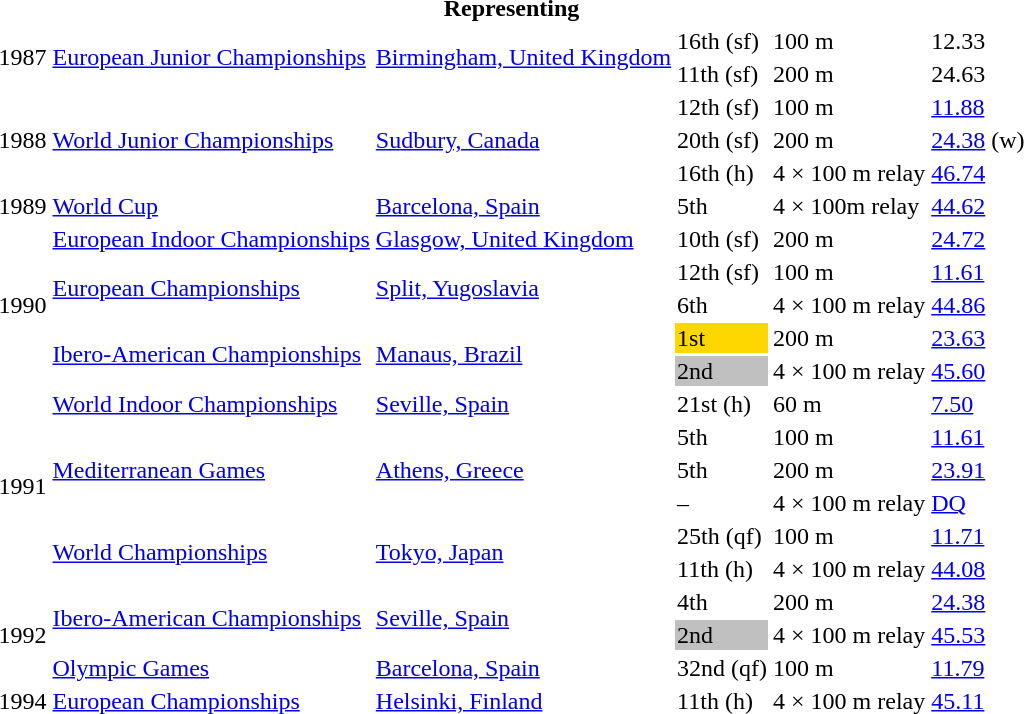<table>
<tr>
<th colspan="6">Representing </th>
</tr>
<tr>
<td rowspan=2>1987</td>
<td rowspan=2><a href='#'>European Junior Championships</a></td>
<td rowspan=2><a href='#'>Birmingham, United Kingdom</a></td>
<td>16th (sf)</td>
<td>100 m</td>
<td>12.33</td>
</tr>
<tr>
<td>11th (sf)</td>
<td>200 m</td>
<td>24.63</td>
</tr>
<tr>
<td rowspan=3>1988</td>
<td rowspan=3><a href='#'>World Junior Championships</a></td>
<td rowspan=3><a href='#'>Sudbury, Canada</a></td>
<td>12th (sf)</td>
<td>100 m</td>
<td><a href='#'>11.88</a></td>
</tr>
<tr>
<td>20th (sf)</td>
<td>200 m</td>
<td><a href='#'>24.38</a> (w)</td>
</tr>
<tr>
<td>16th (h)</td>
<td>4 × 100 m relay</td>
<td><a href='#'>46.74</a></td>
</tr>
<tr>
<td>1989</td>
<td><a href='#'>World Cup</a></td>
<td><a href='#'>Barcelona, Spain</a></td>
<td>5th</td>
<td>4 × 100m relay</td>
<td><a href='#'>44.62</a></td>
</tr>
<tr>
<td rowspan=5>1990</td>
<td><a href='#'>European Indoor Championships</a></td>
<td><a href='#'>Glasgow, United Kingdom</a></td>
<td>10th (sf)</td>
<td>200 m</td>
<td><a href='#'>24.72</a></td>
</tr>
<tr>
<td rowspan=2><a href='#'>European Championships</a></td>
<td rowspan=2><a href='#'>Split, Yugoslavia</a></td>
<td>12th (sf)</td>
<td>100 m</td>
<td><a href='#'>11.61</a></td>
</tr>
<tr>
<td>6th</td>
<td>4 × 100 m relay</td>
<td><a href='#'>44.86</a></td>
</tr>
<tr>
<td rowspan=2><a href='#'>Ibero-American Championships</a></td>
<td rowspan=2><a href='#'>Manaus, Brazil</a></td>
<td bgcolor=gold>1st</td>
<td>200 m</td>
<td><a href='#'>23.63</a></td>
</tr>
<tr>
<td bgcolor=silver>2nd</td>
<td>4 × 100 m relay</td>
<td><a href='#'>45.60</a></td>
</tr>
<tr>
<td rowspan=6>1991</td>
<td><a href='#'>World Indoor Championships</a></td>
<td><a href='#'>Seville, Spain</a></td>
<td>21st (h)</td>
<td>60 m</td>
<td><a href='#'>7.50</a></td>
</tr>
<tr>
<td rowspan=3><a href='#'>Mediterranean Games</a></td>
<td rowspan=3><a href='#'>Athens, Greece</a></td>
<td>5th</td>
<td>100 m</td>
<td><a href='#'>11.61</a></td>
</tr>
<tr>
<td>5th</td>
<td>200 m</td>
<td><a href='#'>23.91</a></td>
</tr>
<tr>
<td>–</td>
<td>4 × 100 m relay</td>
<td><a href='#'>DQ</a></td>
</tr>
<tr>
<td rowspan=2><a href='#'>World Championships</a></td>
<td rowspan=2><a href='#'>Tokyo, Japan</a></td>
<td>25th (qf)</td>
<td>100 m</td>
<td><a href='#'>11.71</a></td>
</tr>
<tr>
<td>11th (h)</td>
<td>4 × 100 m relay</td>
<td><a href='#'>44.08</a></td>
</tr>
<tr>
<td rowspan=3>1992</td>
<td rowspan=2><a href='#'>Ibero-American Championships</a></td>
<td rowspan=2><a href='#'>Seville, Spain</a></td>
<td>4th</td>
<td>200 m</td>
<td><a href='#'>24.38</a></td>
</tr>
<tr>
<td bgcolor=silver>2nd</td>
<td>4 × 100 m relay</td>
<td><a href='#'>45.53</a></td>
</tr>
<tr>
<td><a href='#'>Olympic Games</a></td>
<td><a href='#'>Barcelona, Spain</a></td>
<td>32nd (qf)</td>
<td>100 m</td>
<td><a href='#'>11.79</a></td>
</tr>
<tr>
<td>1994</td>
<td><a href='#'>European Championships</a></td>
<td><a href='#'>Helsinki, Finland</a></td>
<td>11th (h)</td>
<td>4 × 100 m relay</td>
<td><a href='#'>45.11</a></td>
</tr>
</table>
